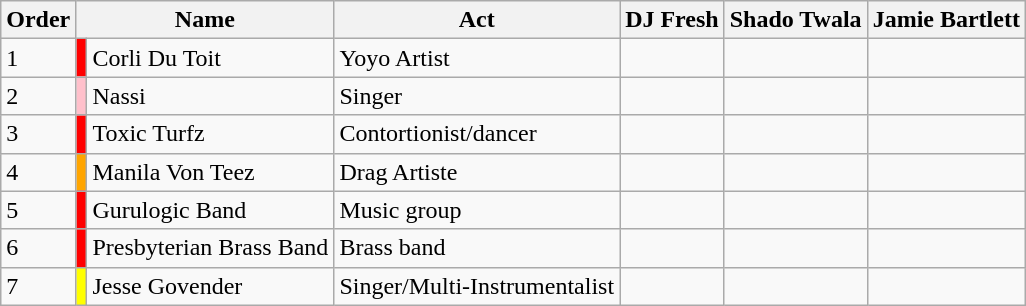<table class="wikitable sortable">
<tr>
<th>Order</th>
<th colspan="2">Name</th>
<th>Act</th>
<th>DJ Fresh</th>
<th>Shado Twala</th>
<th>Jamie Bartlett</th>
</tr>
<tr>
<td>1</td>
<td style="background:red"></td>
<td>Corli Du Toit</td>
<td>Yoyo Artist</td>
<td></td>
<td></td>
<td></td>
</tr>
<tr>
<td>2</td>
<td style="background:pink"></td>
<td>Nassi</td>
<td>Singer</td>
<td></td>
<td></td>
<td></td>
</tr>
<tr>
<td>3</td>
<td style="background:red"></td>
<td>Toxic Turfz</td>
<td>Contortionist/dancer</td>
<td></td>
<td></td>
<td></td>
</tr>
<tr>
<td>4</td>
<td style="background:orange"></td>
<td>Manila Von Teez</td>
<td>Drag Artiste</td>
<td></td>
<td></td>
<td></td>
</tr>
<tr>
<td>5</td>
<td style="background:red"></td>
<td>Gurulogic Band</td>
<td>Music group</td>
<td></td>
<td></td>
<td></td>
</tr>
<tr>
<td>6</td>
<td style="background:red"></td>
<td>Presbyterian Brass Band</td>
<td>Brass band</td>
<td></td>
<td></td>
<td></td>
</tr>
<tr>
<td>7</td>
<td style="background:yellow"></td>
<td>Jesse Govender</td>
<td>Singer/Multi-Instrumentalist</td>
<td></td>
<td></td>
<td></td>
</tr>
</table>
